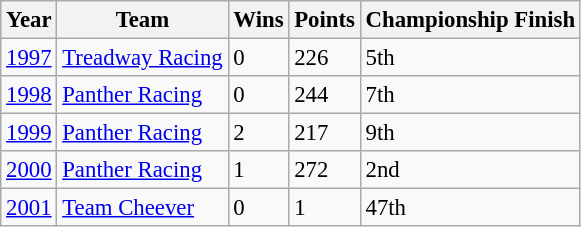<table class="wikitable" style="font-size: 95%">
<tr>
<th>Year</th>
<th>Team</th>
<th>Wins</th>
<th>Points</th>
<th>Championship Finish</th>
</tr>
<tr>
<td><a href='#'>1997</a></td>
<td><a href='#'>Treadway Racing</a></td>
<td>0</td>
<td>226</td>
<td>5th</td>
</tr>
<tr>
<td><a href='#'>1998</a></td>
<td><a href='#'>Panther Racing</a></td>
<td>0</td>
<td>244</td>
<td>7th</td>
</tr>
<tr>
<td><a href='#'>1999</a></td>
<td><a href='#'>Panther Racing</a></td>
<td>2</td>
<td>217</td>
<td>9th</td>
</tr>
<tr>
<td><a href='#'>2000</a></td>
<td><a href='#'>Panther Racing</a></td>
<td>1</td>
<td>272</td>
<td>2nd</td>
</tr>
<tr>
<td><a href='#'>2001</a></td>
<td><a href='#'>Team Cheever</a></td>
<td>0</td>
<td>1</td>
<td>47th</td>
</tr>
</table>
